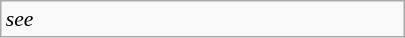<table class="wikitable floatright" style="font-size: 0.9em; width: 270px;">
<tr>
<td><em>see </em></td>
</tr>
</table>
